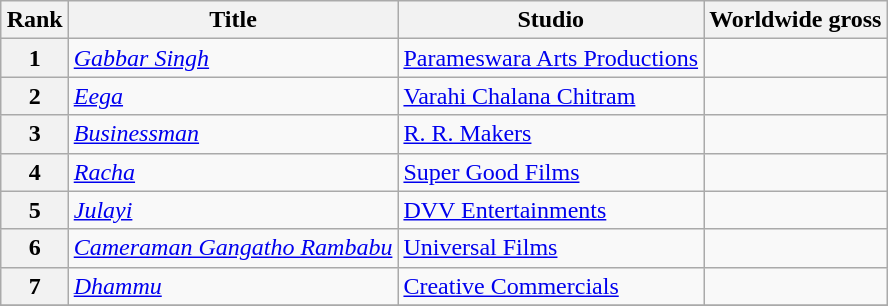<table class="wikitable sortable"  style="margin:auto; margin:auto;">
<tr>
<th>Rank</th>
<th>Title</th>
<th>Studio</th>
<th>Worldwide gross</th>
</tr>
<tr>
<th style="text-align:center;">1</th>
<td><em><a href='#'>Gabbar Singh</a></em></td>
<td><a href='#'>Parameswara Arts Productions</a></td>
<td></td>
</tr>
<tr>
<th style="text-align:center;">2</th>
<td><em><a href='#'>Eega</a></em></td>
<td><a href='#'>Varahi Chalana Chitram</a></td>
<td></td>
</tr>
<tr>
<th style="text-align:center;">3</th>
<td><em><a href='#'>Businessman</a></em></td>
<td><a href='#'>R. R. Makers</a></td>
<td></td>
</tr>
<tr>
<th style="text-align:center;">4</th>
<td><em><a href='#'>Racha</a></em></td>
<td><a href='#'>Super Good Films</a></td>
<td></td>
</tr>
<tr>
<th style="text-align:center;">5</th>
<td><em><a href='#'>Julayi</a></em></td>
<td><a href='#'>DVV Entertainments</a></td>
<td></td>
</tr>
<tr>
<th style="text-align:center;">6</th>
<td><em><a href='#'>Cameraman Gangatho Rambabu</a></em></td>
<td><a href='#'>Universal Films</a></td>
<td></td>
</tr>
<tr>
<th style="text-align:center;">7</th>
<td><em><a href='#'>Dhammu</a></em></td>
<td><a href='#'>Creative Commercials</a></td>
<td></td>
</tr>
<tr>
</tr>
</table>
